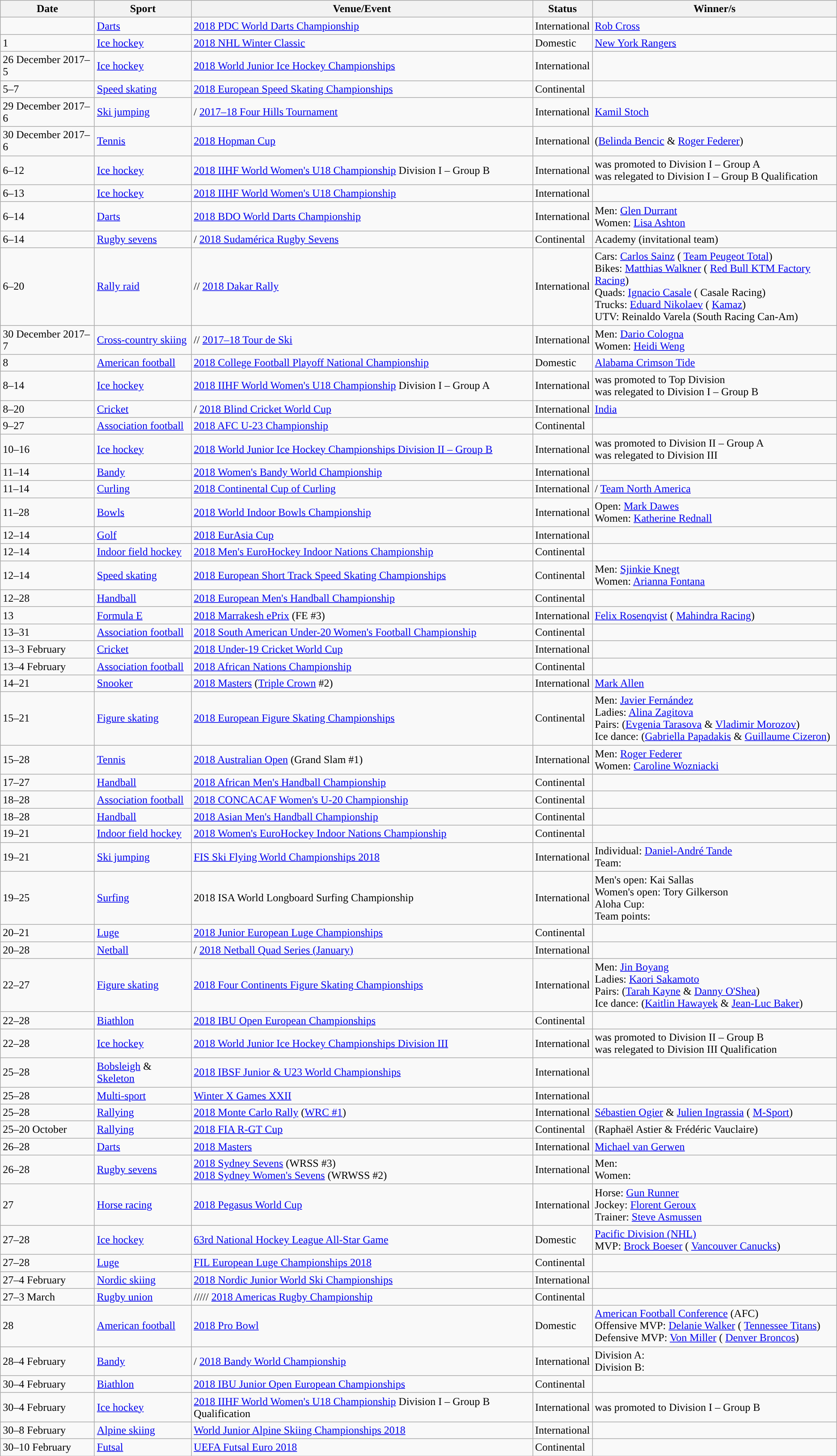<table class="wikitable sortable">
<tr>
<th>Date</th>
<th>Sport</th>
<th>Venue/Event</th>
<th>Status</th>
<th>Winner/s</th>
</tr>
<tr>
<td></td>
<td><a href='#'>Darts</a></td>
<td> <a href='#'>2018 PDC World Darts Championship</a></td>
<td>International</td>
<td> <a href='#'>Rob Cross</a></td>
</tr>
<tr>
<td>1</td>
<td><a href='#'>Ice hockey</a></td>
<td> <a href='#'>2018 NHL Winter Classic</a></td>
<td>Domestic</td>
<td> <a href='#'>New York Rangers</a></td>
</tr>
<tr>
<td>26 December 2017–5</td>
<td><a href='#'>Ice hockey</a></td>
<td> <a href='#'>2018 World Junior Ice Hockey Championships</a></td>
<td>International</td>
<td></td>
</tr>
<tr>
<td>5–7</td>
<td><a href='#'>Speed skating</a></td>
<td> <a href='#'>2018 European Speed Skating Championships</a></td>
<td>Continental</td>
<td></td>
</tr>
<tr>
<td>29 December 2017–6</td>
<td><a href='#'>Ski jumping</a></td>
<td>/ <a href='#'>2017–18 Four Hills Tournament</a></td>
<td>International</td>
<td> <a href='#'>Kamil Stoch</a></td>
</tr>
<tr>
<td>30 December 2017–6</td>
<td><a href='#'>Tennis</a></td>
<td> <a href='#'>2018 Hopman Cup</a></td>
<td>International</td>
<td> (<a href='#'>Belinda Bencic</a> & <a href='#'>Roger Federer</a>)</td>
</tr>
<tr>
<td>6–12</td>
<td><a href='#'>Ice hockey</a></td>
<td> <a href='#'>2018 IIHF World Women's U18 Championship</a> Division I – Group B</td>
<td>International</td>
<td> was promoted to Division I – Group A<br> was relegated to Division I – Group B Qualification</td>
</tr>
<tr>
<td>6–13</td>
<td><a href='#'>Ice hockey</a></td>
<td> <a href='#'>2018 IIHF World Women's U18 Championship</a></td>
<td>International</td>
<td></td>
</tr>
<tr>
<td>6–14</td>
<td><a href='#'>Darts</a></td>
<td> <a href='#'>2018 BDO World Darts Championship</a></td>
<td>International</td>
<td>Men:  <a href='#'>Glen Durrant</a><br>Women:  <a href='#'>Lisa Ashton</a></td>
</tr>
<tr>
<td>6–14</td>
<td><a href='#'>Rugby sevens</a></td>
<td>/ <a href='#'>2018 Sudamérica Rugby Sevens</a></td>
<td>Continental</td>
<td> Academy (invitational team)</td>
</tr>
<tr>
<td>6–20</td>
<td><a href='#'>Rally raid</a></td>
<td>// <a href='#'>2018 Dakar Rally</a></td>
<td>International</td>
<td>Cars:  <a href='#'>Carlos Sainz</a> ( <a href='#'>Team Peugeot Total</a>)<br>Bikes:  <a href='#'>Matthias Walkner</a> ( <a href='#'>Red Bull KTM Factory Racing</a>)<br>Quads:  <a href='#'>Ignacio Casale</a> ( Casale Racing)<br>Trucks:  <a href='#'>Eduard Nikolaev</a> ( <a href='#'>Kamaz</a>)<br>UTV:  Reinaldo Varela (South Racing Can-Am)</td>
</tr>
<tr>
<td>30 December 2017–7</td>
<td><a href='#'>Cross-country skiing</a></td>
<td>// <a href='#'>2017–18 Tour de Ski</a></td>
<td>International</td>
<td>Men:  <a href='#'>Dario Cologna</a><br>Women:  <a href='#'>Heidi Weng</a></td>
</tr>
<tr>
<td>8</td>
<td><a href='#'>American football</a></td>
<td> <a href='#'>2018 College Football Playoff National Championship</a></td>
<td>Domestic</td>
<td> <a href='#'>Alabama Crimson Tide</a></td>
</tr>
<tr>
<td>8–14</td>
<td><a href='#'>Ice hockey</a></td>
<td> <a href='#'>2018 IIHF World Women's U18 Championship</a> Division I – Group A</td>
<td>International</td>
<td> was promoted to Top Division<br> was relegated to Division I – Group B</td>
</tr>
<tr>
<td>8–20</td>
<td><a href='#'>Cricket</a></td>
<td>/ <a href='#'>2018 Blind Cricket World Cup</a></td>
<td>International</td>
<td> <a href='#'>India</a></td>
</tr>
<tr>
<td>9–27</td>
<td><a href='#'>Association football</a></td>
<td> <a href='#'>2018 AFC U-23 Championship</a></td>
<td>Continental</td>
<td></td>
</tr>
<tr>
<td>10–16</td>
<td><a href='#'>Ice hockey</a></td>
<td> <a href='#'>2018 World Junior Ice Hockey Championships Division II – Group B</a></td>
<td>International</td>
<td> was promoted to Division II – Group A<br> was relegated to Division III</td>
</tr>
<tr>
<td>11–14</td>
<td><a href='#'>Bandy</a></td>
<td> <a href='#'>2018 Women's Bandy World Championship</a></td>
<td>International</td>
<td></td>
</tr>
<tr>
<td>11–14</td>
<td><a href='#'>Curling</a></td>
<td> <a href='#'>2018 Continental Cup of Curling</a></td>
<td>International</td>
<td>/ <a href='#'>Team North America</a></td>
</tr>
<tr>
<td>11–28</td>
<td><a href='#'>Bowls</a></td>
<td> <a href='#'>2018 World Indoor Bowls Championship</a></td>
<td>International</td>
<td>Open:  <a href='#'>Mark Dawes</a><br>Women:  <a href='#'>Katherine Rednall</a></td>
</tr>
<tr>
<td>12–14</td>
<td><a href='#'>Golf</a></td>
<td> <a href='#'>2018 EurAsia Cup</a></td>
<td>International</td>
<td></td>
</tr>
<tr>
<td>12–14</td>
<td><a href='#'>Indoor field hockey</a></td>
<td> <a href='#'>2018 Men's EuroHockey Indoor Nations Championship</a></td>
<td>Continental</td>
<td></td>
</tr>
<tr>
<td>12–14</td>
<td><a href='#'>Speed skating</a></td>
<td> <a href='#'>2018 European Short Track Speed Skating Championships</a></td>
<td>Continental</td>
<td>Men:  <a href='#'>Sjinkie Knegt</a><br>Women:  <a href='#'>Arianna Fontana</a></td>
</tr>
<tr>
<td>12–28</td>
<td><a href='#'>Handball</a></td>
<td> <a href='#'>2018 European Men's Handball Championship</a></td>
<td>Continental</td>
<td></td>
</tr>
<tr>
<td>13</td>
<td><a href='#'>Formula E</a></td>
<td> <a href='#'>2018 Marrakesh ePrix</a> (FE #3)</td>
<td>International</td>
<td> <a href='#'>Felix Rosenqvist</a> ( <a href='#'>Mahindra Racing</a>)</td>
</tr>
<tr>
<td>13–31</td>
<td><a href='#'>Association football</a></td>
<td> <a href='#'>2018 South American Under-20 Women's Football Championship</a></td>
<td>Continental</td>
<td></td>
</tr>
<tr>
<td>13–3 February</td>
<td><a href='#'>Cricket</a></td>
<td> <a href='#'>2018 Under-19 Cricket World Cup</a></td>
<td>International</td>
<td></td>
</tr>
<tr>
<td>13–4 February</td>
<td><a href='#'>Association football</a></td>
<td> <a href='#'>2018 African Nations Championship</a></td>
<td>Continental</td>
<td></td>
</tr>
<tr>
<td>14–21</td>
<td><a href='#'>Snooker</a></td>
<td> <a href='#'>2018 Masters</a> (<a href='#'>Triple Crown</a> #2)</td>
<td>International</td>
<td> <a href='#'>Mark Allen</a></td>
</tr>
<tr>
<td>15–21</td>
<td><a href='#'>Figure skating</a></td>
<td> <a href='#'>2018 European Figure Skating Championships</a></td>
<td>Continental</td>
<td>Men:  <a href='#'>Javier Fernández</a><br>Ladies:  <a href='#'>Alina Zagitova</a><br>Pairs:  (<a href='#'>Evgenia Tarasova</a> & <a href='#'>Vladimir Morozov</a>)<br>Ice dance:  (<a href='#'>Gabriella Papadakis</a> & <a href='#'>Guillaume Cizeron</a>)</td>
</tr>
<tr>
<td>15–28</td>
<td><a href='#'>Tennis</a></td>
<td> <a href='#'>2018 Australian Open</a> (Grand Slam #1)</td>
<td>International</td>
<td>Men:  <a href='#'>Roger Federer</a><br>Women:  <a href='#'>Caroline Wozniacki</a></td>
</tr>
<tr>
<td>17–27</td>
<td><a href='#'>Handball</a></td>
<td> <a href='#'>2018 African Men's Handball Championship</a></td>
<td>Continental</td>
<td></td>
</tr>
<tr>
<td>18–28</td>
<td><a href='#'>Association football</a></td>
<td> <a href='#'>2018 CONCACAF Women's U-20 Championship</a></td>
<td>Continental</td>
<td></td>
</tr>
<tr>
<td>18–28</td>
<td><a href='#'>Handball</a></td>
<td> <a href='#'>2018 Asian Men's Handball Championship</a></td>
<td>Continental</td>
<td></td>
</tr>
<tr>
<td>19–21</td>
<td><a href='#'>Indoor field hockey</a></td>
<td> <a href='#'>2018 Women's EuroHockey Indoor Nations Championship</a></td>
<td>Continental</td>
<td></td>
</tr>
<tr>
<td>19–21</td>
<td><a href='#'>Ski jumping</a></td>
<td> <a href='#'>FIS Ski Flying World Championships 2018</a></td>
<td>International</td>
<td>Individual:  <a href='#'>Daniel-André Tande</a><br>Team: </td>
</tr>
<tr>
<td>19–25</td>
<td><a href='#'>Surfing</a></td>
<td> 2018 ISA World Longboard Surfing Championship</td>
<td>International</td>
<td>Men's open:  Kai Sallas<br>Women's open:  Tory Gilkerson<br>Aloha Cup: <br>Team points: </td>
</tr>
<tr>
<td>20–21</td>
<td><a href='#'>Luge</a></td>
<td> <a href='#'>2018 Junior European Luge Championships</a></td>
<td>Continental</td>
<td></td>
</tr>
<tr>
<td>20–28</td>
<td><a href='#'>Netball</a></td>
<td>/ <a href='#'>2018 Netball Quad Series (January)</a></td>
<td>International</td>
<td></td>
</tr>
<tr>
<td>22–27</td>
<td><a href='#'>Figure skating</a></td>
<td> <a href='#'>2018 Four Continents Figure Skating Championships</a></td>
<td>International</td>
<td>Men:  <a href='#'>Jin Boyang</a><br>Ladies:  <a href='#'>Kaori Sakamoto</a><br>Pairs:  (<a href='#'>Tarah Kayne</a> & <a href='#'>Danny O'Shea</a>)<br>Ice dance:  (<a href='#'>Kaitlin Hawayek</a> & <a href='#'>Jean-Luc Baker</a>)</td>
</tr>
<tr>
<td>22–28</td>
<td><a href='#'>Biathlon</a></td>
<td> <a href='#'>2018 IBU Open European Championships</a></td>
<td>Continental</td>
<td></td>
</tr>
<tr>
<td>22–28</td>
<td><a href='#'>Ice hockey</a></td>
<td> <a href='#'>2018 World Junior Ice Hockey Championships Division III</a></td>
<td>International</td>
<td> was promoted to Division II – Group B<br> was relegated to Division III Qualification</td>
</tr>
<tr>
<td>25–28</td>
<td><a href='#'>Bobsleigh</a> & <a href='#'>Skeleton</a></td>
<td> <a href='#'>2018 IBSF Junior & U23 World Championships</a></td>
<td>International</td>
<td></td>
</tr>
<tr>
<td>25–28</td>
<td><a href='#'>Multi-sport</a></td>
<td> <a href='#'>Winter X Games XXII</a></td>
<td>International</td>
<td></td>
</tr>
<tr>
<td>25–28</td>
<td><a href='#'>Rallying</a></td>
<td> <a href='#'>2018 Monte Carlo Rally</a> (<a href='#'>WRC #1</a>)</td>
<td>International</td>
<td> <a href='#'>Sébastien Ogier</a> & <a href='#'>Julien Ingrassia</a> ( <a href='#'>M-Sport</a>)</td>
</tr>
<tr>
<td>25–20 October</td>
<td><a href='#'>Rallying</a></td>
<td> <a href='#'>2018 FIA R-GT Cup</a></td>
<td>Continental</td>
<td> (Raphaël Astier & Frédéric Vauclaire)</td>
</tr>
<tr>
<td>26–28</td>
<td><a href='#'>Darts</a></td>
<td> <a href='#'>2018 Masters</a></td>
<td>International</td>
<td> <a href='#'>Michael van Gerwen</a></td>
</tr>
<tr>
<td>26–28</td>
<td><a href='#'>Rugby sevens</a></td>
<td> <a href='#'>2018 Sydney Sevens</a> (WRSS #3)<br> <a href='#'>2018 Sydney Women's Sevens</a> (WRWSS #2)</td>
<td>International</td>
<td>Men: <br>Women: </td>
</tr>
<tr>
<td>27</td>
<td><a href='#'>Horse racing</a></td>
<td> <a href='#'>2018 Pegasus World Cup</a></td>
<td>International</td>
<td>Horse:  <a href='#'>Gun Runner</a><br>Jockey:  <a href='#'>Florent Geroux</a><br>Trainer:  <a href='#'>Steve Asmussen</a></td>
</tr>
<tr>
<td>27–28</td>
<td><a href='#'>Ice hockey</a></td>
<td> <a href='#'>63rd National Hockey League All-Star Game</a></td>
<td>Domestic</td>
<td><a href='#'>Pacific Division (NHL)</a><br>MVP:  <a href='#'>Brock Boeser</a> ( <a href='#'>Vancouver Canucks</a>)</td>
</tr>
<tr>
<td>27–28</td>
<td><a href='#'>Luge</a></td>
<td> <a href='#'>FIL European Luge Championships 2018</a></td>
<td>Continental</td>
<td></td>
</tr>
<tr>
<td>27–4 February</td>
<td><a href='#'>Nordic skiing</a></td>
<td> <a href='#'>2018 Nordic Junior World Ski Championships</a></td>
<td>International</td>
<td></td>
</tr>
<tr>
<td>27–3 March</td>
<td><a href='#'>Rugby union</a></td>
<td>///// <a href='#'>2018 Americas Rugby Championship</a></td>
<td>Continental</td>
<td></td>
</tr>
<tr>
<td>28</td>
<td><a href='#'>American football</a></td>
<td> <a href='#'>2018 Pro Bowl</a></td>
<td>Domestic</td>
<td><a href='#'>American Football Conference</a> (AFC)<br>Offensive MVP:  <a href='#'>Delanie Walker</a> ( <a href='#'>Tennessee Titans</a>)<br>Defensive MVP:  <a href='#'>Von Miller</a> ( <a href='#'>Denver Broncos</a>)</td>
</tr>
<tr>
<td>28–4 February</td>
<td><a href='#'>Bandy</a></td>
<td>/ <a href='#'>2018 Bandy World Championship</a></td>
<td>International</td>
<td>Division A: <br>Division B: </td>
</tr>
<tr>
<td>30–4 February</td>
<td><a href='#'>Biathlon</a></td>
<td> <a href='#'>2018 IBU Junior Open European Championships</a></td>
<td>Continental</td>
<td></td>
</tr>
<tr>
<td>30–4 February</td>
<td><a href='#'>Ice hockey</a></td>
<td> <a href='#'>2018 IIHF World Women's U18 Championship</a> Division I – Group B Qualification</td>
<td>International</td>
<td> was promoted to Division I – Group B</td>
</tr>
<tr>
<td>30–8 February</td>
<td><a href='#'>Alpine skiing</a></td>
<td> <a href='#'>World Junior Alpine Skiing Championships 2018</a></td>
<td>International</td>
<td></td>
</tr>
<tr>
<td>30–10 February</td>
<td><a href='#'>Futsal</a></td>
<td> <a href='#'>UEFA Futsal Euro 2018</a></td>
<td>Continental</td>
<td></td>
</tr>
</table>
